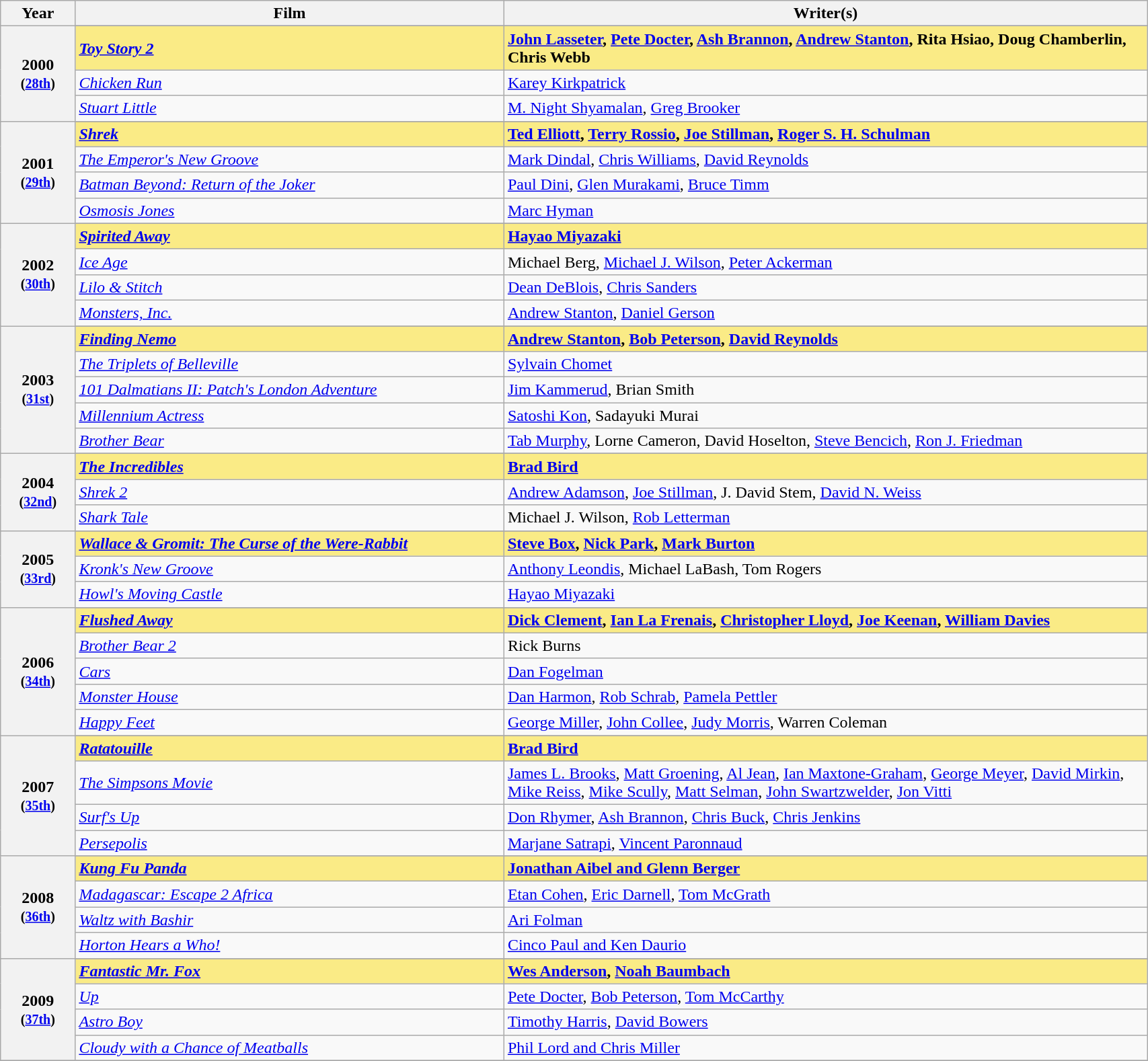<table class="wikitable" style="width:90%;">
<tr>
<th style="width:3%;">Year</th>
<th style="width:20%;">Film</th>
<th style="width:30%;">Writer(s)</th>
</tr>
<tr>
<th rowspan="4" style="text-align:center;">2000 <br><small>(<a href='#'>28th</a>)</small><br></th>
</tr>
<tr style="background:#FAEB86;">
<td><strong><em><a href='#'>Toy Story 2</a></em></strong></td>
<td><strong><a href='#'>John Lasseter</a>, <a href='#'>Pete Docter</a>, <a href='#'>Ash Brannon</a>, <a href='#'>Andrew Stanton</a>, Rita Hsiao, Doug Chamberlin, Chris Webb</strong></td>
</tr>
<tr>
<td><em><a href='#'>Chicken Run</a></em></td>
<td><a href='#'>Karey Kirkpatrick</a></td>
</tr>
<tr>
<td><em><a href='#'>Stuart Little</a></em></td>
<td><a href='#'>M. Night Shyamalan</a>, <a href='#'>Greg Brooker</a></td>
</tr>
<tr>
<th rowspan="5" style="text-align:center;">2001 <br><small>(<a href='#'>29th</a>)</small><br></th>
</tr>
<tr style="background:#FAEB86;">
<td><strong><em><a href='#'>Shrek</a></em></strong></td>
<td><strong><a href='#'>Ted Elliott</a>, <a href='#'>Terry Rossio</a>, <a href='#'>Joe Stillman</a>, <a href='#'>Roger S. H. Schulman</a></strong></td>
</tr>
<tr>
<td><em><a href='#'>The Emperor's New Groove</a></em></td>
<td><a href='#'>Mark Dindal</a>, <a href='#'>Chris Williams</a>, <a href='#'>David Reynolds</a></td>
</tr>
<tr>
<td><em><a href='#'>Batman Beyond: Return of the Joker</a></em></td>
<td><a href='#'>Paul Dini</a>, <a href='#'>Glen Murakami</a>, <a href='#'>Bruce Timm</a></td>
</tr>
<tr>
<td><em><a href='#'>Osmosis Jones</a></em></td>
<td><a href='#'>Marc Hyman</a></td>
</tr>
<tr>
<th rowspan="5" style="text-align:center;">2002 <br><small>(<a href='#'>30th</a>)</small><br></th>
</tr>
<tr style="background:#FAEB86;">
<td><strong><em><a href='#'>Spirited Away</a></em></strong></td>
<td><strong><a href='#'>Hayao Miyazaki</a></strong></td>
</tr>
<tr>
<td><em><a href='#'>Ice Age</a></em></td>
<td>Michael Berg, <a href='#'>Michael J. Wilson</a>, <a href='#'>Peter Ackerman</a></td>
</tr>
<tr>
<td><em><a href='#'>Lilo & Stitch</a></em></td>
<td><a href='#'>Dean DeBlois</a>, <a href='#'>Chris Sanders</a></td>
</tr>
<tr>
<td><em><a href='#'>Monsters, Inc.</a></em></td>
<td><a href='#'>Andrew Stanton</a>, <a href='#'>Daniel Gerson</a></td>
</tr>
<tr>
<th rowspan="6" style="text-align:center;">2003 <br><small>(<a href='#'>31st</a>)</small><br></th>
</tr>
<tr style="background:#FAEB86;">
<td><strong><em><a href='#'>Finding Nemo</a></em></strong></td>
<td><strong><a href='#'>Andrew Stanton</a>, <a href='#'>Bob Peterson</a>, <a href='#'>David Reynolds</a></strong></td>
</tr>
<tr>
<td><em><a href='#'>The Triplets of Belleville</a></em></td>
<td><a href='#'>Sylvain Chomet</a></td>
</tr>
<tr>
<td><em><a href='#'>101 Dalmatians II: Patch's London Adventure</a></em></td>
<td><a href='#'>Jim Kammerud</a>, Brian Smith</td>
</tr>
<tr>
<td><em><a href='#'>Millennium Actress</a></em></td>
<td><a href='#'>Satoshi Kon</a>, Sadayuki Murai</td>
</tr>
<tr>
<td><em><a href='#'>Brother Bear</a></em></td>
<td><a href='#'>Tab Murphy</a>, Lorne Cameron, David Hoselton, <a href='#'>Steve Bencich</a>, <a href='#'>Ron J. Friedman</a></td>
</tr>
<tr>
<th rowspan="4" style="text-align:center;">2004 <br><small>(<a href='#'>32nd</a>)</small><br></th>
</tr>
<tr style="background:#FAEB86;">
<td><strong><em><a href='#'>The Incredibles</a></em></strong></td>
<td><strong><a href='#'>Brad Bird</a></strong></td>
</tr>
<tr>
<td><em><a href='#'>Shrek 2</a></em></td>
<td><a href='#'>Andrew Adamson</a>, <a href='#'>Joe Stillman</a>, J. David Stem, <a href='#'>David N. Weiss</a></td>
</tr>
<tr>
<td><em><a href='#'>Shark Tale</a></em></td>
<td>Michael J. Wilson, <a href='#'>Rob Letterman</a></td>
</tr>
<tr>
<th rowspan="4" style="text-align:center;">2005 <br><small>(<a href='#'>33rd</a>)</small><br></th>
</tr>
<tr style="background:#FAEB86;">
<td><strong><em><a href='#'>Wallace & Gromit: The Curse of the Were-Rabbit</a></em></strong></td>
<td><strong><a href='#'>Steve Box</a>, <a href='#'>Nick Park</a>, <a href='#'>Mark Burton</a></strong></td>
</tr>
<tr>
<td><em><a href='#'>Kronk's New Groove</a></em></td>
<td><a href='#'>Anthony Leondis</a>, Michael LaBash, Tom Rogers</td>
</tr>
<tr>
<td><em><a href='#'>Howl's Moving Castle</a></em></td>
<td><a href='#'>Hayao Miyazaki</a></td>
</tr>
<tr>
<th rowspan="6" style="text-align:center;">2006 <br><small>(<a href='#'>34th</a>)</small><br></th>
</tr>
<tr style="background:#FAEB86;">
<td><strong><em><a href='#'>Flushed Away</a></em></strong></td>
<td><strong><a href='#'>Dick Clement</a>, <a href='#'>Ian La Frenais</a>, <a href='#'>Christopher Lloyd</a>, <a href='#'>Joe Keenan</a>, <a href='#'>William Davies</a></strong></td>
</tr>
<tr>
<td><em><a href='#'>Brother Bear 2</a></em></td>
<td>Rick Burns</td>
</tr>
<tr>
<td><em><a href='#'>Cars</a></em></td>
<td><a href='#'>Dan Fogelman</a></td>
</tr>
<tr>
<td><em><a href='#'>Monster House</a></em></td>
<td><a href='#'>Dan Harmon</a>, <a href='#'>Rob Schrab</a>, <a href='#'>Pamela Pettler</a></td>
</tr>
<tr>
<td><em><a href='#'>Happy Feet</a></em></td>
<td><a href='#'>George Miller</a>, <a href='#'>John Collee</a>, <a href='#'>Judy Morris</a>, Warren Coleman</td>
</tr>
<tr>
<th rowspan="5" style="text-align:center;">2007 <br><small>(<a href='#'>35th</a>)</small><br></th>
</tr>
<tr style="background:#FAEB86;">
<td><strong><em><a href='#'>Ratatouille</a></em></strong></td>
<td><strong><a href='#'>Brad Bird</a></strong></td>
</tr>
<tr>
<td><em><a href='#'>The Simpsons Movie</a></em></td>
<td><a href='#'>James L. Brooks</a>, <a href='#'>Matt Groening</a>, <a href='#'>Al Jean</a>, <a href='#'>Ian Maxtone-Graham</a>, <a href='#'>George Meyer</a>, <a href='#'>David Mirkin</a>, <a href='#'>Mike Reiss</a>, <a href='#'>Mike Scully</a>, <a href='#'>Matt Selman</a>, <a href='#'>John Swartzwelder</a>, <a href='#'>Jon Vitti</a></td>
</tr>
<tr>
<td><em><a href='#'>Surf's Up</a></em></td>
<td><a href='#'>Don Rhymer</a>, <a href='#'>Ash Brannon</a>, <a href='#'>Chris Buck</a>, <a href='#'>Chris Jenkins</a></td>
</tr>
<tr>
<td><em><a href='#'>Persepolis</a></em></td>
<td><a href='#'>Marjane Satrapi</a>, <a href='#'>Vincent Paronnaud</a></td>
</tr>
<tr>
<th rowspan="5" style="text-align:center;">2008 <br><small>(<a href='#'>36th</a>)</small><br></th>
</tr>
<tr style="background:#FAEB86;">
<td><strong><em><a href='#'>Kung Fu Panda</a></em></strong></td>
<td><strong><a href='#'>Jonathan Aibel and Glenn Berger</a></strong></td>
</tr>
<tr>
<td><em><a href='#'>Madagascar: Escape 2 Africa</a></em></td>
<td><a href='#'>Etan Cohen</a>, <a href='#'>Eric Darnell</a>, <a href='#'>Tom McGrath</a></td>
</tr>
<tr>
<td><em><a href='#'>Waltz with Bashir</a></em></td>
<td><a href='#'>Ari Folman</a></td>
</tr>
<tr>
<td><em><a href='#'>Horton Hears a Who!</a></em></td>
<td><a href='#'>Cinco Paul and Ken Daurio</a></td>
</tr>
<tr>
<th rowspan="5" style="text-align:center;">2009 <br><small>(<a href='#'>37th</a>)</small><br></th>
</tr>
<tr style="background:#FAEB86;">
<td><strong><em><a href='#'>Fantastic Mr. Fox</a></em></strong></td>
<td><strong><a href='#'>Wes Anderson</a>, <a href='#'>Noah Baumbach</a></strong></td>
</tr>
<tr>
<td><em><a href='#'>Up</a></em></td>
<td><a href='#'>Pete Docter</a>, <a href='#'>Bob Peterson</a>, <a href='#'>Tom McCarthy</a></td>
</tr>
<tr>
<td><em><a href='#'>Astro Boy</a></em></td>
<td><a href='#'>Timothy Harris</a>, <a href='#'>David Bowers</a></td>
</tr>
<tr>
<td><em><a href='#'>Cloudy with a Chance of Meatballs</a></em></td>
<td><a href='#'>Phil Lord and Chris Miller</a></td>
</tr>
<tr>
</tr>
</table>
